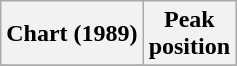<table class="wikitable plainrowheaders">
<tr>
<th scope="col">Chart (1989)</th>
<th scope="col">Peak<br>position</th>
</tr>
<tr>
</tr>
</table>
